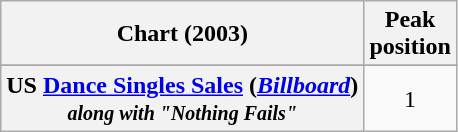<table class="wikitable sortable plainrowheaders" style="text-align:center">
<tr>
<th>Chart (2003)</th>
<th>Peak<br>position</th>
</tr>
<tr>
</tr>
<tr>
</tr>
<tr>
<th scope="row">US <a href='#'>Dance Singles Sales</a> (<em><a href='#'>Billboard</a></em>)<br><small><em>along with "Nothing Fails"</em></small></th>
<td>1</td>
</tr>
</table>
